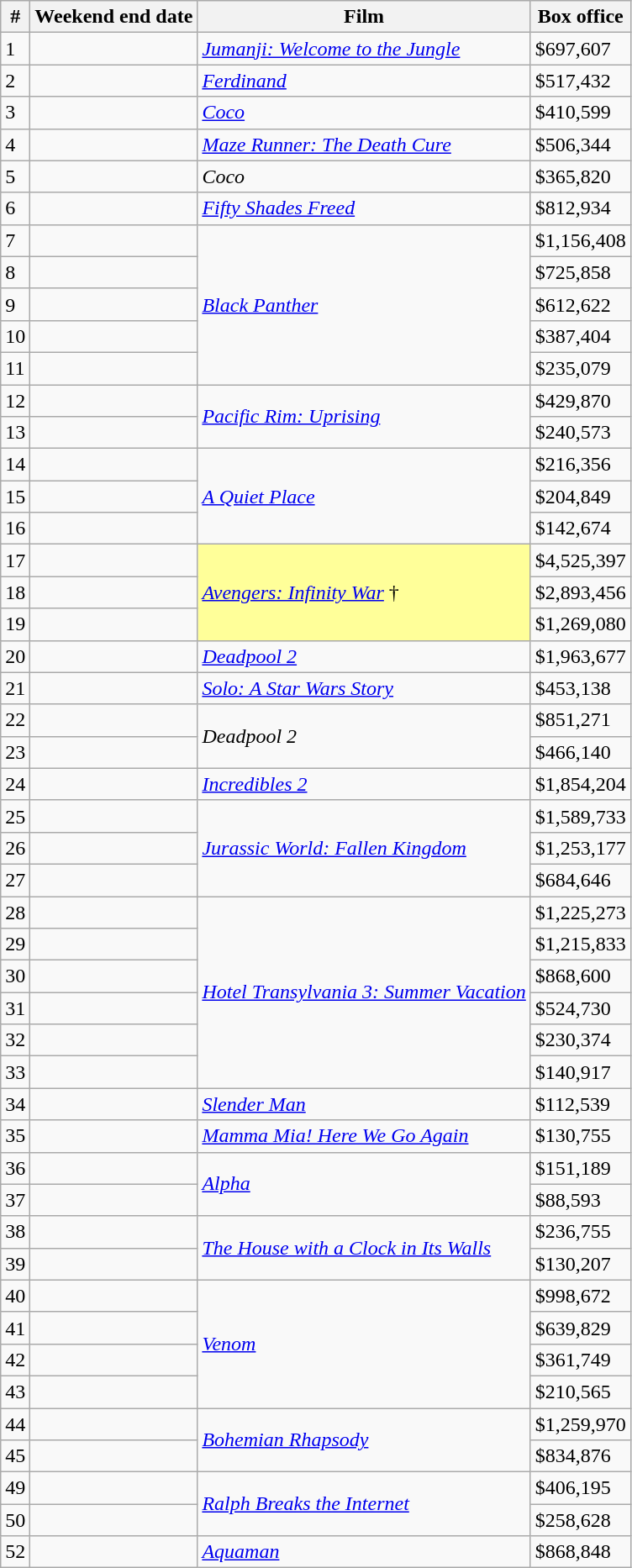<table class="wikitable sortable">
<tr>
<th abbr="Week">#</th>
<th abbr="Date">Weekend end date</th>
<th>Film</th>
<th>Box office</th>
</tr>
<tr>
<td>1</td>
<td></td>
<td><em><a href='#'>Jumanji: Welcome to the Jungle</a></em></td>
<td>$697,607</td>
</tr>
<tr>
<td>2</td>
<td></td>
<td><em><a href='#'>Ferdinand</a></em></td>
<td>$517,432</td>
</tr>
<tr>
<td>3</td>
<td></td>
<td><em><a href='#'>Coco</a></em></td>
<td>$410,599</td>
</tr>
<tr>
<td>4</td>
<td></td>
<td><em><a href='#'>Maze Runner: The Death Cure</a></em></td>
<td>$506,344</td>
</tr>
<tr>
<td>5</td>
<td></td>
<td><em>Coco</em></td>
<td>$365,820</td>
</tr>
<tr>
<td>6</td>
<td></td>
<td><em><a href='#'>Fifty Shades Freed</a></em></td>
<td>$812,934</td>
</tr>
<tr>
<td>7</td>
<td></td>
<td rowspan="5"><em><a href='#'>Black Panther</a></em></td>
<td>$1,156,408</td>
</tr>
<tr>
<td>8</td>
<td></td>
<td>$725,858</td>
</tr>
<tr>
<td>9</td>
<td></td>
<td>$612,622</td>
</tr>
<tr>
<td>10</td>
<td></td>
<td>$387,404</td>
</tr>
<tr>
<td>11</td>
<td></td>
<td>$235,079</td>
</tr>
<tr>
<td>12</td>
<td></td>
<td rowspan="2"><em><a href='#'>Pacific Rim: Uprising</a></em></td>
<td>$429,870</td>
</tr>
<tr>
<td>13</td>
<td></td>
<td>$240,573</td>
</tr>
<tr>
<td>14</td>
<td></td>
<td rowspan="3"><em><a href='#'>A Quiet Place</a></em></td>
<td>$216,356</td>
</tr>
<tr>
<td>15</td>
<td></td>
<td>$204,849</td>
</tr>
<tr>
<td>16</td>
<td></td>
<td>$142,674</td>
</tr>
<tr>
<td>17</td>
<td></td>
<td rowspan="3" style="background-color:#FFFF99"><em><a href='#'>Avengers: Infinity War</a></em> †</td>
<td>$4,525,397</td>
</tr>
<tr>
<td>18</td>
<td></td>
<td>$2,893,456</td>
</tr>
<tr>
<td>19</td>
<td></td>
<td>$1,269,080</td>
</tr>
<tr>
<td>20</td>
<td></td>
<td><em><a href='#'>Deadpool 2</a></em></td>
<td>$1,963,677</td>
</tr>
<tr>
<td>21</td>
<td></td>
<td><em><a href='#'>Solo: A Star Wars Story</a></em></td>
<td>$453,138</td>
</tr>
<tr>
<td>22</td>
<td></td>
<td rowspan="2"><em>Deadpool 2</em></td>
<td>$851,271</td>
</tr>
<tr>
<td>23</td>
<td></td>
<td>$466,140</td>
</tr>
<tr>
<td>24</td>
<td></td>
<td><em><a href='#'>Incredibles 2</a></em></td>
<td>$1,854,204</td>
</tr>
<tr>
<td>25</td>
<td></td>
<td rowspan="3"><em><a href='#'>Jurassic World: Fallen Kingdom</a></em></td>
<td>$1,589,733</td>
</tr>
<tr>
<td>26</td>
<td></td>
<td>$1,253,177</td>
</tr>
<tr>
<td>27</td>
<td></td>
<td>$684,646</td>
</tr>
<tr>
<td>28</td>
<td></td>
<td rowspan="6"><em><a href='#'>Hotel Transylvania 3: Summer Vacation</a></em></td>
<td>$1,225,273</td>
</tr>
<tr>
<td>29</td>
<td></td>
<td>$1,215,833</td>
</tr>
<tr>
<td>30</td>
<td></td>
<td>$868,600</td>
</tr>
<tr>
<td>31</td>
<td></td>
<td>$524,730</td>
</tr>
<tr>
<td>32</td>
<td></td>
<td>$230,374</td>
</tr>
<tr>
<td>33</td>
<td></td>
<td>$140,917</td>
</tr>
<tr>
<td>34</td>
<td></td>
<td><em><a href='#'>Slender Man</a></em></td>
<td>$112,539</td>
</tr>
<tr>
<td>35</td>
<td></td>
<td><em><a href='#'>Mamma Mia! Here We Go Again</a></em></td>
<td>$130,755</td>
</tr>
<tr>
<td>36</td>
<td></td>
<td rowspan="2"><em><a href='#'>Alpha</a></em></td>
<td>$151,189</td>
</tr>
<tr>
<td>37</td>
<td></td>
<td>$88,593</td>
</tr>
<tr>
<td>38</td>
<td></td>
<td rowspan="2"><em><a href='#'>The House with a Clock in Its Walls</a></em></td>
<td>$236,755</td>
</tr>
<tr>
<td>39</td>
<td></td>
<td>$130,207</td>
</tr>
<tr>
<td>40</td>
<td></td>
<td rowspan="4"><em><a href='#'>Venom</a></em></td>
<td>$998,672</td>
</tr>
<tr>
<td>41</td>
<td></td>
<td>$639,829</td>
</tr>
<tr>
<td>42</td>
<td></td>
<td>$361,749</td>
</tr>
<tr>
<td>43</td>
<td></td>
<td>$210,565</td>
</tr>
<tr>
<td>44</td>
<td></td>
<td rowspan="2"><em><a href='#'>Bohemian Rhapsody</a></em></td>
<td>$1,259,970</td>
</tr>
<tr>
<td>45</td>
<td></td>
<td>$834,876</td>
</tr>
<tr>
<td>49</td>
<td></td>
<td rowspan="2"><em><a href='#'>Ralph Breaks the Internet</a></em></td>
<td>$406,195</td>
</tr>
<tr>
<td>50</td>
<td></td>
<td>$258,628</td>
</tr>
<tr>
<td>52</td>
<td></td>
<td><em><a href='#'>Aquaman</a></em></td>
<td>$868,848</td>
</tr>
</table>
